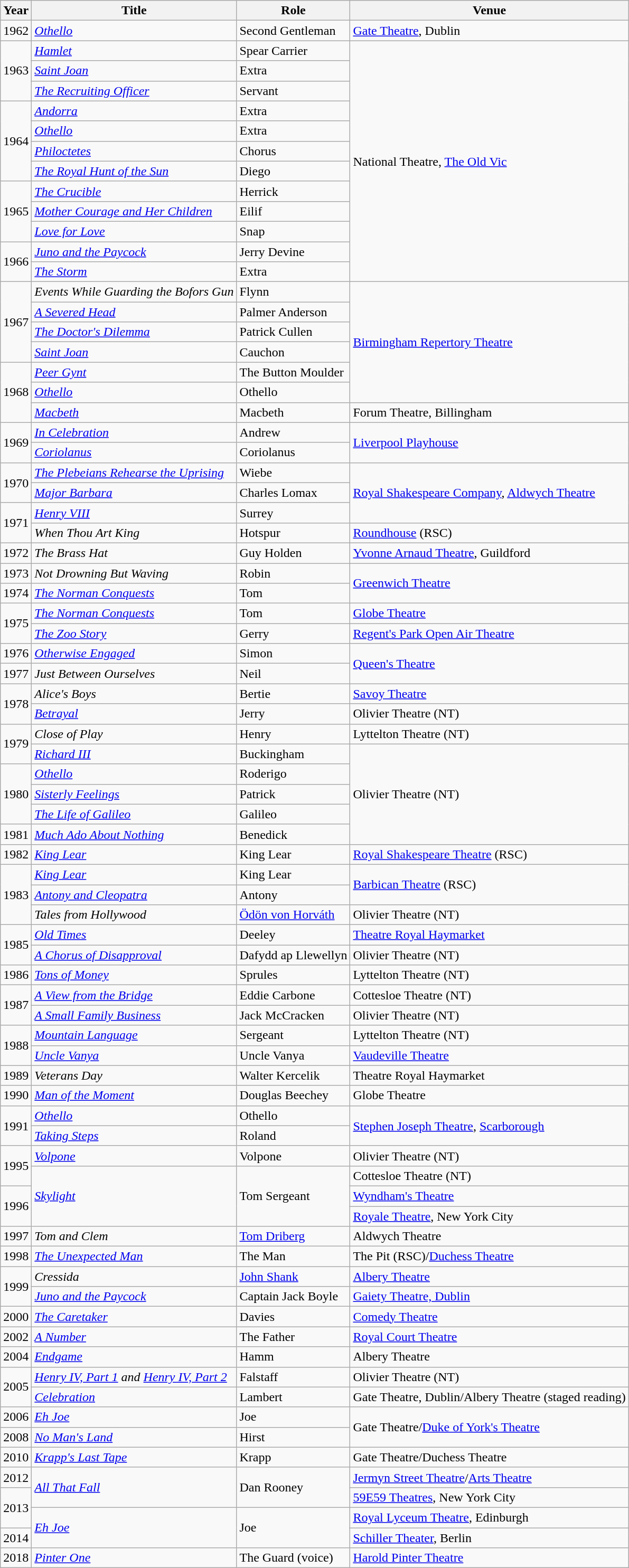<table class="wikitable sortable">
<tr>
<th>Year</th>
<th>Title</th>
<th>Role</th>
<th>Venue</th>
</tr>
<tr>
<td>1962</td>
<td><em><a href='#'>Othello</a></em></td>
<td>Second Gentleman</td>
<td><a href='#'>Gate Theatre</a>, Dublin</td>
</tr>
<tr>
<td rowspan=3>1963</td>
<td><em><a href='#'>Hamlet</a></em></td>
<td>Spear Carrier</td>
<td rowspan=12>National Theatre, <a href='#'>The Old Vic</a></td>
</tr>
<tr>
<td><em><a href='#'>Saint Joan</a></em></td>
<td>Extra</td>
</tr>
<tr>
<td><em><a href='#'>The Recruiting Officer</a></em></td>
<td>Servant</td>
</tr>
<tr>
<td rowspan=4>1964</td>
<td><em><a href='#'>Andorra</a></em></td>
<td>Extra</td>
</tr>
<tr>
<td><em><a href='#'>Othello</a></em></td>
<td>Extra</td>
</tr>
<tr>
<td><em><a href='#'>Philoctetes</a></em></td>
<td>Chorus</td>
</tr>
<tr>
<td><em><a href='#'>The Royal Hunt of the Sun</a></em></td>
<td>Diego</td>
</tr>
<tr>
<td rowspan=3>1965</td>
<td><em><a href='#'>The Crucible</a></em></td>
<td>Herrick</td>
</tr>
<tr>
<td><em><a href='#'>Mother Courage and Her Children</a></em></td>
<td>Eilif</td>
</tr>
<tr>
<td><em><a href='#'>Love for Love</a></em></td>
<td>Snap</td>
</tr>
<tr>
<td rowspan=2>1966</td>
<td><em><a href='#'>Juno and the Paycock</a></em></td>
<td>Jerry Devine</td>
</tr>
<tr>
<td><em><a href='#'>The Storm</a></em></td>
<td>Extra</td>
</tr>
<tr>
<td rowspan=4>1967</td>
<td><em>Events While Guarding the Bofors Gun</em></td>
<td>Flynn</td>
<td rowspan=6><a href='#'>Birmingham Repertory Theatre</a></td>
</tr>
<tr>
<td><em><a href='#'>A Severed Head</a></em></td>
<td>Palmer Anderson</td>
</tr>
<tr>
<td><em><a href='#'>The Doctor's Dilemma</a></em></td>
<td>Patrick Cullen</td>
</tr>
<tr>
<td><em><a href='#'>Saint Joan</a></em></td>
<td>Cauchon</td>
</tr>
<tr>
<td rowspan=3>1968</td>
<td><em><a href='#'>Peer Gynt</a></em></td>
<td>The Button Moulder</td>
</tr>
<tr>
<td><em><a href='#'>Othello</a></em></td>
<td>Othello</td>
</tr>
<tr>
<td><em><a href='#'>Macbeth</a></em></td>
<td>Macbeth</td>
<td>Forum Theatre, Billingham</td>
</tr>
<tr>
<td rowspan=2>1969</td>
<td><em><a href='#'>In Celebration</a></em></td>
<td>Andrew</td>
<td rowspan=2><a href='#'>Liverpool Playhouse</a></td>
</tr>
<tr>
<td><em><a href='#'>Coriolanus</a></em></td>
<td>Coriolanus</td>
</tr>
<tr>
<td rowspan=2>1970</td>
<td><em><a href='#'>The Plebeians Rehearse the Uprising</a></em></td>
<td>Wiebe</td>
<td rowspan=3><a href='#'>Royal Shakespeare Company</a>, <a href='#'>Aldwych Theatre</a></td>
</tr>
<tr>
<td><em><a href='#'>Major Barbara</a></em></td>
<td>Charles Lomax</td>
</tr>
<tr>
<td rowspan=2>1971</td>
<td><em><a href='#'>Henry VIII</a></em></td>
<td>Surrey</td>
</tr>
<tr>
<td><em>When Thou Art King</em></td>
<td>Hotspur</td>
<td><a href='#'>Roundhouse</a> (RSC)</td>
</tr>
<tr>
<td>1972</td>
<td><em>The Brass Hat</em></td>
<td>Guy Holden</td>
<td><a href='#'>Yvonne Arnaud Theatre</a>, Guildford</td>
</tr>
<tr>
<td>1973</td>
<td><em>Not Drowning But Waving</em></td>
<td>Robin</td>
<td rowspan=2><a href='#'>Greenwich Theatre</a></td>
</tr>
<tr>
<td>1974</td>
<td><em><a href='#'>The Norman Conquests</a></em></td>
<td>Tom</td>
</tr>
<tr>
<td rowspan=2>1975</td>
<td><em><a href='#'>The Norman Conquests</a></em></td>
<td>Tom</td>
<td><a href='#'>Globe Theatre</a></td>
</tr>
<tr>
<td><em><a href='#'>The Zoo Story</a></em></td>
<td>Gerry</td>
<td><a href='#'>Regent's Park Open Air Theatre</a></td>
</tr>
<tr>
<td>1976</td>
<td><em><a href='#'>Otherwise Engaged</a></em></td>
<td>Simon</td>
<td rowspan=2><a href='#'>Queen's Theatre</a></td>
</tr>
<tr>
<td>1977</td>
<td><em>Just Between Ourselves</em></td>
<td>Neil</td>
</tr>
<tr>
<td rowspan=2>1978</td>
<td><em>Alice's Boys</em></td>
<td>Bertie</td>
<td><a href='#'>Savoy Theatre</a></td>
</tr>
<tr>
<td><em><a href='#'>Betrayal</a></em></td>
<td>Jerry</td>
<td>Olivier Theatre (NT)</td>
</tr>
<tr>
<td rowspan=2>1979</td>
<td><em>Close of Play</em></td>
<td>Henry</td>
<td>Lyttelton Theatre (NT)</td>
</tr>
<tr>
<td><em><a href='#'>Richard III</a></em></td>
<td>Buckingham</td>
<td rowspan=5>Olivier Theatre (NT)</td>
</tr>
<tr>
<td rowspan=3>1980</td>
<td><em><a href='#'>Othello</a></em></td>
<td>Roderigo</td>
</tr>
<tr>
<td><em><a href='#'>Sisterly Feelings</a></em></td>
<td>Patrick</td>
</tr>
<tr>
<td><em><a href='#'>The Life of Galileo</a></em></td>
<td>Galileo</td>
</tr>
<tr>
<td>1981</td>
<td><em><a href='#'>Much Ado About Nothing</a></em></td>
<td>Benedick</td>
</tr>
<tr>
<td>1982</td>
<td><em><a href='#'>King Lear</a></em></td>
<td>King Lear</td>
<td><a href='#'>Royal Shakespeare Theatre</a> (RSC)</td>
</tr>
<tr>
<td rowspan=3>1983</td>
<td><em><a href='#'>King Lear</a></em></td>
<td>King Lear</td>
<td rowspan=2><a href='#'>Barbican Theatre</a> (RSC)</td>
</tr>
<tr>
<td><em><a href='#'>Antony and Cleopatra</a></em></td>
<td>Antony</td>
</tr>
<tr>
<td><em>Tales from Hollywood</em></td>
<td><a href='#'>Ödön von Horváth</a></td>
<td>Olivier Theatre (NT)</td>
</tr>
<tr>
<td rowspan=2>1985</td>
<td><em><a href='#'>Old Times</a></em></td>
<td>Deeley</td>
<td><a href='#'>Theatre Royal Haymarket</a></td>
</tr>
<tr>
<td><em><a href='#'>A Chorus of Disapproval</a></em></td>
<td>Dafydd ap Llewellyn</td>
<td>Olivier Theatre (NT)</td>
</tr>
<tr>
<td>1986</td>
<td><em><a href='#'>Tons of Money</a></em></td>
<td>Sprules</td>
<td>Lyttelton Theatre (NT)</td>
</tr>
<tr>
<td rowspan=2>1987</td>
<td><em><a href='#'>A View from the Bridge</a></em></td>
<td>Eddie Carbone</td>
<td>Cottesloe Theatre (NT)</td>
</tr>
<tr>
<td><em><a href='#'>A Small Family Business</a></em></td>
<td>Jack McCracken</td>
<td>Olivier Theatre (NT)</td>
</tr>
<tr>
<td rowspan=2>1988</td>
<td><em><a href='#'>Mountain Language</a></em></td>
<td>Sergeant</td>
<td>Lyttelton Theatre (NT)</td>
</tr>
<tr>
<td><em><a href='#'>Uncle Vanya</a></em></td>
<td>Uncle Vanya</td>
<td><a href='#'>Vaudeville Theatre</a></td>
</tr>
<tr>
<td>1989</td>
<td><em>Veterans Day</em></td>
<td>Walter Kercelik</td>
<td>Theatre Royal Haymarket</td>
</tr>
<tr>
<td>1990</td>
<td><em><a href='#'>Man of the Moment</a></em></td>
<td>Douglas Beechey</td>
<td>Globe Theatre</td>
</tr>
<tr>
<td rowspan=2>1991</td>
<td><em><a href='#'>Othello</a></em></td>
<td>Othello</td>
<td rowspan=2><a href='#'>Stephen Joseph Theatre</a>, <a href='#'>Scarborough</a></td>
</tr>
<tr>
<td><em><a href='#'>Taking Steps</a></em></td>
<td>Roland</td>
</tr>
<tr>
<td rowspan=2>1995</td>
<td><em><a href='#'>Volpone</a></em></td>
<td>Volpone</td>
<td>Olivier Theatre (NT)</td>
</tr>
<tr>
<td rowspan=3><em><a href='#'>Skylight</a></em></td>
<td rowspan=3>Tom Sergeant</td>
<td>Cottesloe Theatre (NT)</td>
</tr>
<tr>
<td rowspan=2>1996</td>
<td><a href='#'>Wyndham's Theatre</a></td>
</tr>
<tr>
<td><a href='#'>Royale Theatre</a>, New York City</td>
</tr>
<tr>
<td>1997</td>
<td><em>Tom and Clem</em></td>
<td><a href='#'>Tom Driberg</a></td>
<td>Aldwych Theatre</td>
</tr>
<tr>
<td>1998</td>
<td><em><a href='#'>The Unexpected Man</a></em></td>
<td>The Man</td>
<td>The Pit (RSC)/<a href='#'>Duchess Theatre</a></td>
</tr>
<tr>
<td rowspan=2>1999</td>
<td><em>Cressida</em></td>
<td><a href='#'>John Shank</a></td>
<td><a href='#'>Albery Theatre</a></td>
</tr>
<tr>
<td><em><a href='#'>Juno and the Paycock</a></em></td>
<td>Captain Jack Boyle</td>
<td><a href='#'>Gaiety Theatre, Dublin</a></td>
</tr>
<tr>
<td>2000</td>
<td><em><a href='#'>The Caretaker</a></em></td>
<td>Davies</td>
<td><a href='#'>Comedy Theatre</a></td>
</tr>
<tr>
<td>2002</td>
<td><em><a href='#'>A Number</a></em></td>
<td>The Father</td>
<td><a href='#'>Royal Court Theatre</a></td>
</tr>
<tr>
<td>2004</td>
<td><em><a href='#'>Endgame</a></em></td>
<td>Hamm</td>
<td>Albery Theatre</td>
</tr>
<tr>
<td rowspan=2>2005</td>
<td><em><a href='#'>Henry IV, Part 1</a> and <a href='#'>Henry IV, Part 2</a></em></td>
<td>Falstaff</td>
<td>Olivier Theatre (NT)</td>
</tr>
<tr>
<td><em><a href='#'>Celebration</a></em></td>
<td>Lambert</td>
<td>Gate Theatre, Dublin/Albery Theatre (staged reading)</td>
</tr>
<tr>
<td>2006</td>
<td><em><a href='#'>Eh Joe</a></em></td>
<td>Joe</td>
<td rowspan=2>Gate Theatre/<a href='#'>Duke of York's Theatre</a></td>
</tr>
<tr>
<td>2008</td>
<td><em><a href='#'>No Man's Land</a></em></td>
<td>Hirst</td>
</tr>
<tr>
<td>2010</td>
<td><em><a href='#'>Krapp's Last Tape</a></em></td>
<td>Krapp</td>
<td>Gate Theatre/Duchess Theatre</td>
</tr>
<tr>
<td>2012</td>
<td rowspan=2><em><a href='#'>All That Fall</a></em></td>
<td rowspan=2>Dan Rooney</td>
<td><a href='#'>Jermyn Street Theatre</a>/<a href='#'>Arts Theatre</a></td>
</tr>
<tr>
<td rowspan=2>2013</td>
<td><a href='#'>59E59 Theatres</a>, New York City</td>
</tr>
<tr>
<td rowspan=2><em><a href='#'>Eh Joe</a></em></td>
<td rowspan=2>Joe</td>
<td><a href='#'>Royal Lyceum Theatre</a>, Edinburgh</td>
</tr>
<tr>
<td>2014</td>
<td><a href='#'>Schiller Theater</a>, Berlin</td>
</tr>
<tr>
<td>2018</td>
<td><em><a href='#'>Pinter One</a></em></td>
<td>The Guard (voice)</td>
<td><a href='#'>Harold Pinter Theatre</a></td>
</tr>
</table>
